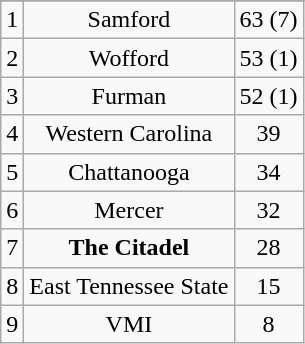<table class="wikitable" style="display: inline-table;">
<tr align="center">
</tr>
<tr align="center">
<td>1</td>
<td>Samford</td>
<td>63 (7)</td>
</tr>
<tr align="center">
<td>2</td>
<td>Wofford</td>
<td>53 (1)</td>
</tr>
<tr align="center">
<td>3</td>
<td>Furman</td>
<td>52 (1)</td>
</tr>
<tr align="center">
<td>4</td>
<td>Western Carolina</td>
<td>39</td>
</tr>
<tr align="center">
<td>5</td>
<td>Chattanooga</td>
<td>34</td>
</tr>
<tr align="center">
<td>6</td>
<td>Mercer</td>
<td>32</td>
</tr>
<tr align="center">
<td>7</td>
<td><strong>The Citadel</strong></td>
<td>28</td>
</tr>
<tr align="center">
<td>8</td>
<td>East Tennessee State</td>
<td>15</td>
</tr>
<tr align="center">
<td>9</td>
<td>VMI</td>
<td>8</td>
</tr>
</table>
